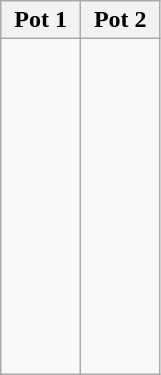<table class="wikitable">
<tr>
<th colspan="1" width="40%">Pot 1</th>
<th colspan="1" width="40%">Pot 2</th>
</tr>
<tr valign="top">
<td><br><br>
<br>
<br>
<br>
<br>
<br>
<br>
<br>
<br>
<br>
<br>
</td>
<td><br><br>
<br>
<br>
<br>
<br>
<br>
<br>
<br>
<br>
<br>
<br>
</td>
</tr>
</table>
